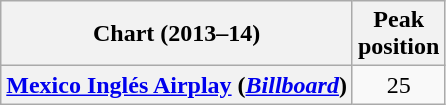<table class="wikitable sortable plainrowheaders" style="text-align:center;">
<tr>
<th scope="col">Chart (2013–14)</th>
<th scope="col">Peak<br>position</th>
</tr>
<tr>
<th scope="row"><a href='#'>Mexico Inglés Airplay</a> (<em><a href='#'>Billboard</a></em>)</th>
<td>25</td>
</tr>
</table>
